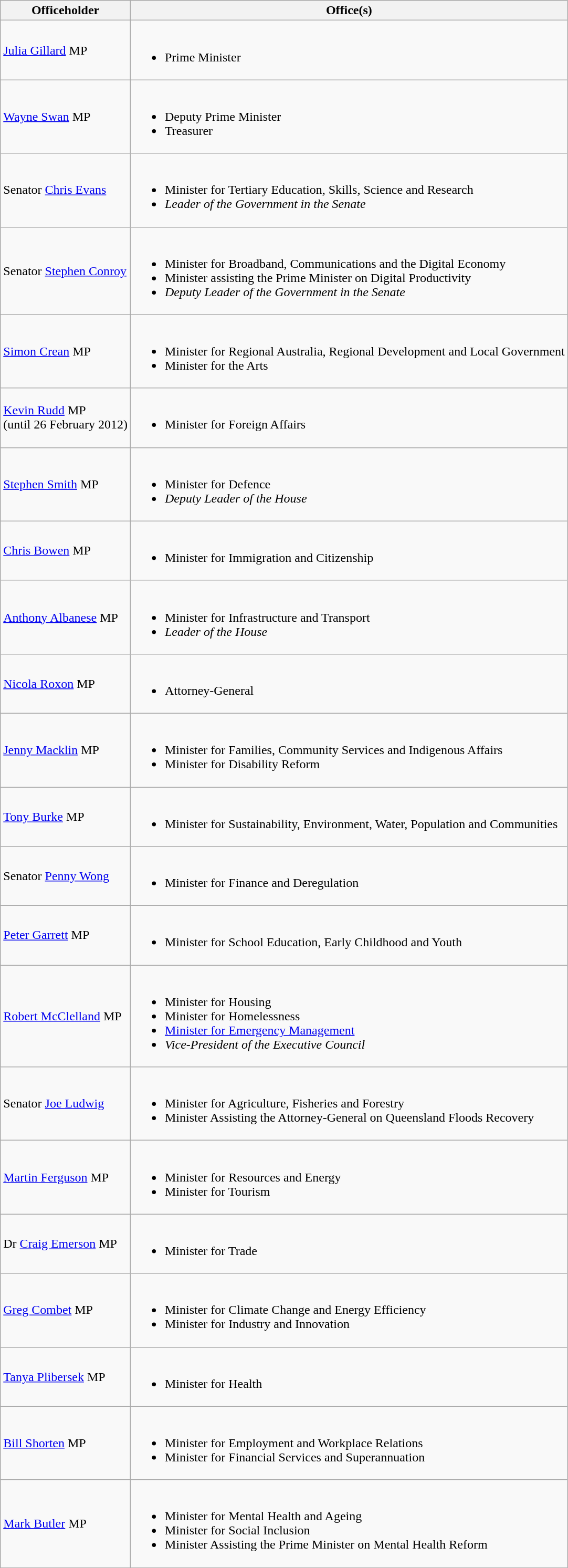<table class="wikitable">
<tr>
<th>Officeholder</th>
<th>Office(s)</th>
</tr>
<tr>
<td><a href='#'>Julia Gillard</a> MP</td>
<td><br><ul><li>Prime Minister</li></ul></td>
</tr>
<tr>
<td><a href='#'>Wayne Swan</a> MP</td>
<td><br><ul><li>Deputy Prime Minister</li><li>Treasurer</li></ul></td>
</tr>
<tr>
<td>Senator <a href='#'>Chris Evans</a></td>
<td><br><ul><li>Minister for Tertiary Education, Skills, Science and Research</li><li><em>Leader of the Government in the Senate</em></li></ul></td>
</tr>
<tr>
<td>Senator <a href='#'>Stephen Conroy</a></td>
<td><br><ul><li>Minister for Broadband, Communications and the Digital Economy</li><li>Minister assisting the Prime Minister on Digital Productivity</li><li><em>Deputy Leader of the Government in the Senate</em></li></ul></td>
</tr>
<tr>
<td><a href='#'>Simon Crean</a> MP</td>
<td><br><ul><li>Minister for Regional Australia, Regional Development and Local Government</li><li>Minister for the Arts</li></ul></td>
</tr>
<tr>
<td><a href='#'>Kevin Rudd</a> MP<br>(until 26 February 2012)</td>
<td><br><ul><li>Minister for Foreign Affairs</li></ul></td>
</tr>
<tr>
<td><a href='#'>Stephen Smith</a> MP</td>
<td><br><ul><li>Minister for Defence</li><li><em>Deputy Leader of the House</em></li></ul></td>
</tr>
<tr>
<td><a href='#'>Chris Bowen</a> MP</td>
<td><br><ul><li>Minister for Immigration and Citizenship</li></ul></td>
</tr>
<tr>
<td><a href='#'>Anthony Albanese</a> MP</td>
<td><br><ul><li>Minister for Infrastructure and Transport</li><li><em>Leader of the House</em></li></ul></td>
</tr>
<tr>
<td><a href='#'>Nicola Roxon</a> MP</td>
<td><br><ul><li>Attorney-General</li></ul></td>
</tr>
<tr>
<td><a href='#'>Jenny Macklin</a> MP</td>
<td><br><ul><li>Minister for Families, Community Services and Indigenous Affairs</li><li>Minister for Disability Reform</li></ul></td>
</tr>
<tr>
<td><a href='#'>Tony Burke</a> MP</td>
<td><br><ul><li>Minister for Sustainability, Environment, Water, Population and Communities</li></ul></td>
</tr>
<tr>
<td>Senator <a href='#'>Penny Wong</a></td>
<td><br><ul><li>Minister for Finance and Deregulation</li></ul></td>
</tr>
<tr>
<td><a href='#'>Peter Garrett</a> MP</td>
<td><br><ul><li>Minister for School Education, Early Childhood and Youth</li></ul></td>
</tr>
<tr>
<td><a href='#'>Robert McClelland</a> MP</td>
<td><br><ul><li>Minister for Housing</li><li>Minister for Homelessness</li><li><a href='#'>Minister for Emergency Management</a></li><li><em>Vice-President of the Executive Council</em></li></ul></td>
</tr>
<tr>
<td>Senator <a href='#'>Joe Ludwig</a></td>
<td><br><ul><li>Minister for Agriculture, Fisheries and Forestry</li><li>Minister Assisting the Attorney-General on Queensland Floods Recovery</li></ul></td>
</tr>
<tr>
<td><a href='#'>Martin Ferguson</a> MP</td>
<td><br><ul><li>Minister for Resources and Energy</li><li>Minister for Tourism</li></ul></td>
</tr>
<tr>
<td>Dr <a href='#'>Craig Emerson</a> MP</td>
<td><br><ul><li>Minister for Trade</li></ul></td>
</tr>
<tr>
<td><a href='#'>Greg Combet</a> MP</td>
<td><br><ul><li>Minister for Climate Change and Energy Efficiency</li><li>Minister for Industry and Innovation</li></ul></td>
</tr>
<tr>
<td><a href='#'>Tanya Plibersek</a> MP</td>
<td><br><ul><li>Minister for Health</li></ul></td>
</tr>
<tr>
<td><a href='#'>Bill Shorten</a> MP</td>
<td><br><ul><li>Minister for Employment and Workplace Relations</li><li>Minister for Financial Services and Superannuation</li></ul></td>
</tr>
<tr>
<td><a href='#'>Mark Butler</a> MP</td>
<td><br><ul><li>Minister for Mental Health and Ageing</li><li>Minister for Social Inclusion</li><li>Minister Assisting the Prime Minister on Mental Health Reform</li></ul></td>
</tr>
</table>
